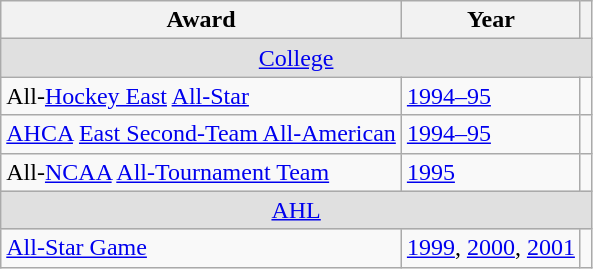<table class="wikitable">
<tr>
<th>Award</th>
<th>Year</th>
<th></th>
</tr>
<tr ALIGN="center" bgcolor="#e0e0e0">
<td colspan="3"><a href='#'>College</a></td>
</tr>
<tr>
<td>All-<a href='#'>Hockey East</a> <a href='#'>All-Star</a></td>
<td><a href='#'>1994–95</a></td>
<td></td>
</tr>
<tr>
<td><a href='#'>AHCA</a> <a href='#'>East Second-Team All-American</a></td>
<td><a href='#'>1994–95</a></td>
<td></td>
</tr>
<tr>
<td>All-<a href='#'>NCAA</a> <a href='#'>All-Tournament Team</a></td>
<td><a href='#'>1995</a></td>
<td></td>
</tr>
<tr ALIGN="center" bgcolor="#e0e0e0">
<td colspan="3"><a href='#'>AHL</a></td>
</tr>
<tr>
<td><a href='#'>All-Star Game</a></td>
<td><a href='#'>1999</a>, <a href='#'>2000</a>, <a href='#'>2001</a></td>
<td></td>
</tr>
</table>
